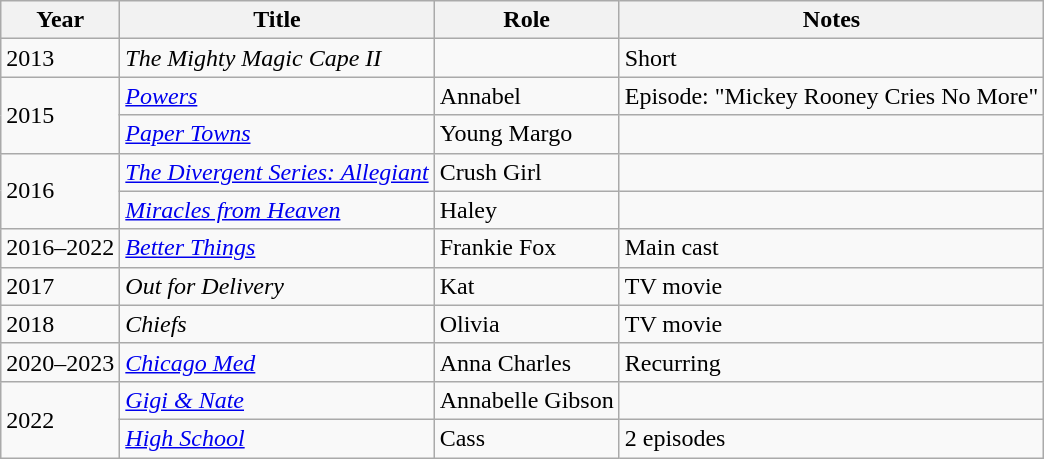<table class="wikitable unsortable">
<tr>
<th>Year</th>
<th>Title</th>
<th>Role</th>
<th>Notes</th>
</tr>
<tr>
<td>2013</td>
<td><em>The Mighty Magic Cape II</em></td>
<td></td>
<td>Short</td>
</tr>
<tr>
<td rowspan=2>2015</td>
<td><em><a href='#'>Powers</a></em></td>
<td>Annabel</td>
<td>Episode: "Mickey Rooney Cries No More"</td>
</tr>
<tr>
<td><em><a href='#'>Paper Towns</a></em></td>
<td>Young Margo</td>
<td></td>
</tr>
<tr>
<td rowspan=2>2016</td>
<td><em><a href='#'>The Divergent Series: Allegiant</a></em></td>
<td>Crush Girl</td>
<td></td>
</tr>
<tr>
<td><em><a href='#'>Miracles from Heaven</a></em></td>
<td>Haley</td>
<td></td>
</tr>
<tr>
<td>2016–2022</td>
<td><em><a href='#'>Better Things</a></em></td>
<td>Frankie Fox</td>
<td>Main cast</td>
</tr>
<tr>
<td>2017</td>
<td><em>Out for Delivery</em></td>
<td>Kat</td>
<td>TV movie</td>
</tr>
<tr>
<td>2018</td>
<td><em>Chiefs</em></td>
<td>Olivia</td>
<td>TV movie</td>
</tr>
<tr>
<td>2020–2023</td>
<td><em><a href='#'>Chicago Med</a></em></td>
<td>Anna Charles</td>
<td>Recurring</td>
</tr>
<tr>
<td rowspan=2>2022</td>
<td><em><a href='#'>Gigi & Nate</a></em></td>
<td>Annabelle Gibson</td>
<td></td>
</tr>
<tr>
<td><em><a href='#'>High School</a></em></td>
<td>Cass</td>
<td>2 episodes</td>
</tr>
</table>
